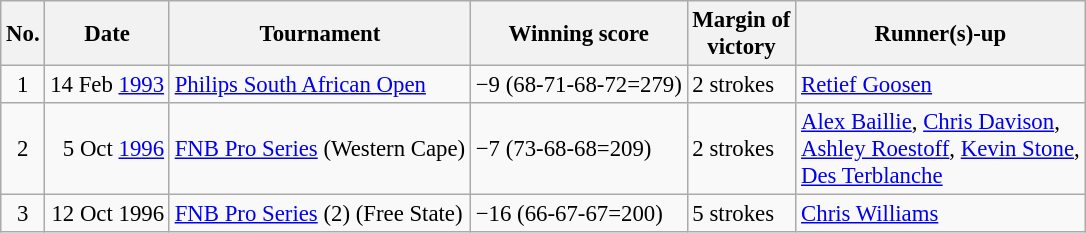<table class="wikitable" style="font-size:95%;">
<tr>
<th>No.</th>
<th>Date</th>
<th>Tournament</th>
<th>Winning score</th>
<th>Margin of<br>victory</th>
<th>Runner(s)-up</th>
</tr>
<tr>
<td align=center>1</td>
<td align=right>14 Feb <a href='#'>1993</a></td>
<td><a href='#'>Philips South African Open</a></td>
<td>−9 (68-71-68-72=279)</td>
<td>2 strokes</td>
<td> <a href='#'>Retief Goosen</a></td>
</tr>
<tr>
<td align=center>2</td>
<td align=right>5 Oct <a href='#'>1996</a></td>
<td><a href='#'>FNB Pro Series</a> (Western Cape)</td>
<td>−7 (73-68-68=209)</td>
<td>2 strokes</td>
<td> <a href='#'>Alex Baillie</a>,  <a href='#'>Chris Davison</a>,<br> <a href='#'>Ashley Roestoff</a>,  <a href='#'>Kevin Stone</a>,<br> <a href='#'>Des Terblanche</a></td>
</tr>
<tr>
<td align=center>3</td>
<td align=right>12 Oct 1996</td>
<td><a href='#'>FNB Pro Series</a> (2) (Free State)</td>
<td>−16 (66-67-67=200)</td>
<td>5 strokes</td>
<td> <a href='#'>Chris Williams</a></td>
</tr>
</table>
